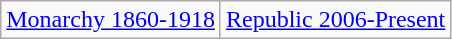<table class="wikitable">
<tr>
<td> <a href='#'>Monarchy 1860-1918</a></td>
<td> <a href='#'>Republic 2006-Present</a></td>
</tr>
</table>
